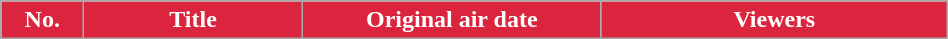<table class="wikitable plainrowheaders" style="width:50%;">
<tr>
<th scope="col" style="background:#db253e; color:#fff; width:3em;">No.</th>
<th scope="col" style="background:#db253e; color:#fff;">Title</th>
<th scope="col" style="background:#db253e; color:#fff; width:12em;">Original air date</th>
<th scope="col" style="background:#db253e; color:#fff;">Viewers<br>











</th>
</tr>
</table>
